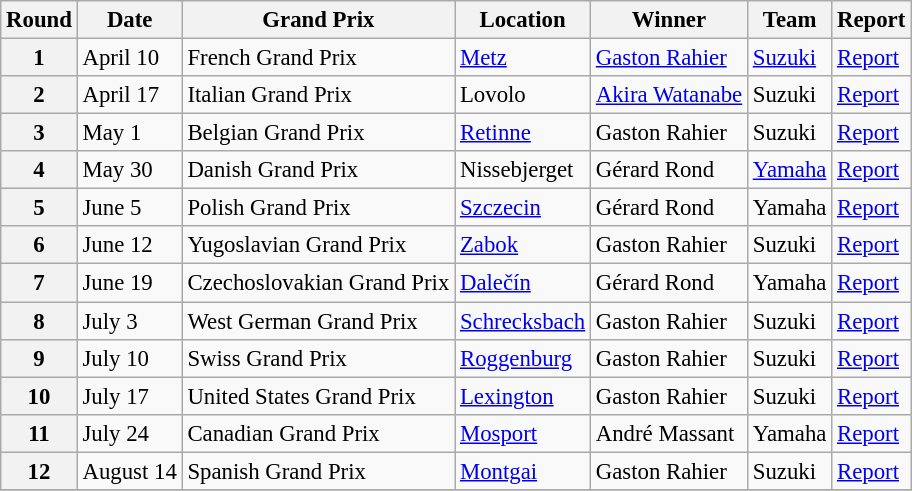<table class="wikitable" style="font-size: 95%;">
<tr>
<th align=center>Round</th>
<th align=center>Date</th>
<th align=center>Grand Prix</th>
<th align=center>Location</th>
<th align=center>Winner</th>
<th align=center>Team</th>
<th align=center>Report</th>
</tr>
<tr>
<th>1</th>
<td>April 10</td>
<td> French Grand Prix</td>
<td><a href='#'>Metz</a></td>
<td> <a href='#'>Gaston Rahier</a></td>
<td><a href='#'>Suzuki</a></td>
<td><a href='#'>Report</a></td>
</tr>
<tr>
<th>2</th>
<td>April 17</td>
<td> Italian Grand Prix</td>
<td>Lovolo</td>
<td> <a href='#'>Akira Watanabe</a></td>
<td>Suzuki</td>
<td><a href='#'>Report</a></td>
</tr>
<tr>
<th>3</th>
<td>May 1</td>
<td> Belgian Grand Prix</td>
<td><a href='#'>Retinne</a></td>
<td> Gaston Rahier</td>
<td>Suzuki</td>
<td><a href='#'>Report</a></td>
</tr>
<tr>
<th>4</th>
<td>May 30</td>
<td> Danish Grand Prix</td>
<td>Nissebjerget</td>
<td> Gérard Rond</td>
<td><a href='#'>Yamaha</a></td>
<td><a href='#'>Report</a></td>
</tr>
<tr>
<th>5</th>
<td>June 5</td>
<td> Polish Grand Prix</td>
<td><a href='#'>Szczecin</a></td>
<td> Gérard Rond</td>
<td>Yamaha</td>
<td><a href='#'>Report</a></td>
</tr>
<tr>
<th>6</th>
<td>June 12</td>
<td> Yugoslavian Grand Prix</td>
<td><a href='#'>Zabok</a></td>
<td> Gaston Rahier</td>
<td>Suzuki</td>
<td><a href='#'>Report</a></td>
</tr>
<tr>
<th>7</th>
<td>June 19</td>
<td> Czechoslovakian Grand Prix</td>
<td><a href='#'>Dalečín</a></td>
<td> Gérard Rond</td>
<td>Yamaha</td>
<td><a href='#'>Report</a></td>
</tr>
<tr>
<th>8</th>
<td>July 3</td>
<td> West German Grand Prix</td>
<td><a href='#'>Schrecksbach</a></td>
<td> Gaston Rahier</td>
<td>Suzuki</td>
<td><a href='#'>Report</a></td>
</tr>
<tr>
<th>9</th>
<td>July 10</td>
<td> Swiss Grand Prix</td>
<td><a href='#'>Roggenburg</a></td>
<td> Gaston Rahier</td>
<td>Suzuki</td>
<td><a href='#'>Report</a></td>
</tr>
<tr>
<th>10</th>
<td>July 17</td>
<td> United States Grand Prix</td>
<td><a href='#'>Lexington</a></td>
<td> Gaston Rahier</td>
<td>Suzuki</td>
<td><a href='#'>Report</a></td>
</tr>
<tr>
<th>11</th>
<td>July 24</td>
<td> Canadian Grand Prix</td>
<td><a href='#'>Mosport</a></td>
<td> André Massant</td>
<td>Yamaha</td>
<td><a href='#'>Report</a></td>
</tr>
<tr>
<th>12</th>
<td>August 14</td>
<td> Spanish Grand Prix</td>
<td><a href='#'>Montgai</a></td>
<td> Gaston Rahier</td>
<td>Suzuki</td>
<td><a href='#'>Report</a></td>
</tr>
<tr>
</tr>
</table>
